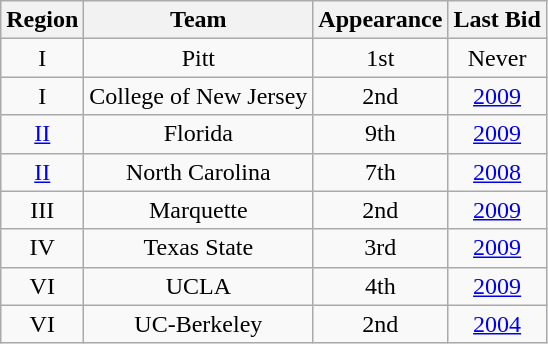<table class="wikitable sortable" style="text-align:center">
<tr>
<th>Region</th>
<th>Team</th>
<th>Appearance</th>
<th>Last Bid</th>
</tr>
<tr>
<td>I</td>
<td>Pitt</td>
<td>1st</td>
<td>Never</td>
</tr>
<tr>
<td>I</td>
<td>College of New Jersey</td>
<td>2nd</td>
<td><a href='#'>2009</a></td>
</tr>
<tr>
<td><a href='#'>II</a></td>
<td>Florida</td>
<td>9th</td>
<td><a href='#'>2009</a></td>
</tr>
<tr>
<td><a href='#'>II</a></td>
<td>North Carolina</td>
<td>7th</td>
<td><a href='#'>2008</a></td>
</tr>
<tr>
<td>III</td>
<td>Marquette</td>
<td>2nd</td>
<td><a href='#'>2009</a></td>
</tr>
<tr>
<td>IV</td>
<td>Texas State</td>
<td>3rd</td>
<td><a href='#'>2009</a></td>
</tr>
<tr>
<td>VI</td>
<td>UCLA</td>
<td>4th</td>
<td><a href='#'>2009</a></td>
</tr>
<tr>
<td>VI</td>
<td>UC-Berkeley</td>
<td>2nd</td>
<td><a href='#'>2004</a></td>
</tr>
</table>
